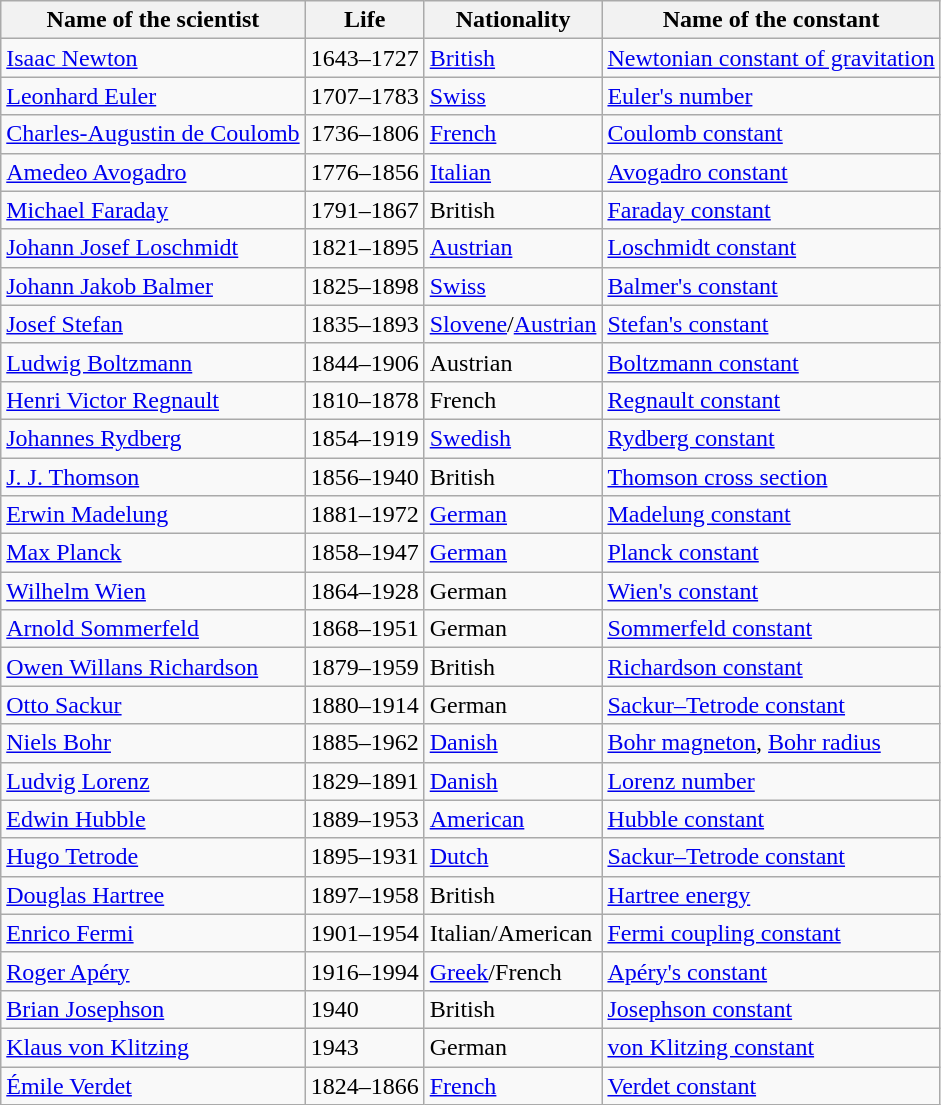<table class="sortable wikitable">
<tr>
<th>Name of the scientist<br></th>
<th>Life</th>
<th>Nationality</th>
<th>Name of the constant</th>
</tr>
<tr>
<td><a href='#'>Isaac Newton</a></td>
<td>1643–1727</td>
<td><a href='#'>British</a></td>
<td><a href='#'>Newtonian constant of gravitation</a></td>
</tr>
<tr>
<td><a href='#'>Leonhard Euler</a></td>
<td>1707–1783</td>
<td><a href='#'>Swiss</a></td>
<td><a href='#'>Euler's number</a></td>
</tr>
<tr>
<td><a href='#'>Charles-Augustin de Coulomb</a></td>
<td>1736–1806</td>
<td><a href='#'>French</a></td>
<td><a href='#'>Coulomb constant</a></td>
</tr>
<tr>
<td><a href='#'>Amedeo Avogadro</a></td>
<td>1776–1856</td>
<td><a href='#'>Italian</a></td>
<td><a href='#'>Avogadro constant</a></td>
</tr>
<tr>
<td><a href='#'>Michael Faraday</a></td>
<td>1791–1867</td>
<td>British</td>
<td><a href='#'>Faraday constant</a></td>
</tr>
<tr>
<td><a href='#'>Johann Josef Loschmidt</a></td>
<td>1821–1895</td>
<td><a href='#'>Austrian</a></td>
<td><a href='#'>Loschmidt constant</a></td>
</tr>
<tr>
<td><a href='#'>Johann Jakob Balmer</a></td>
<td>1825–1898</td>
<td><a href='#'>Swiss</a></td>
<td><a href='#'>Balmer's constant</a></td>
</tr>
<tr>
<td><a href='#'>Josef Stefan</a></td>
<td>1835–1893</td>
<td><a href='#'>Slovene</a>/<a href='#'>Austrian</a></td>
<td><a href='#'>Stefan's constant</a></td>
</tr>
<tr>
<td><a href='#'>Ludwig Boltzmann</a></td>
<td>1844–1906</td>
<td>Austrian</td>
<td><a href='#'>Boltzmann constant</a></td>
</tr>
<tr>
<td><a href='#'>Henri Victor Regnault</a></td>
<td>1810–1878</td>
<td>French</td>
<td><a href='#'>Regnault constant</a></td>
</tr>
<tr>
<td><a href='#'>Johannes Rydberg</a></td>
<td>1854–1919</td>
<td><a href='#'>Swedish</a></td>
<td><a href='#'>Rydberg constant</a></td>
</tr>
<tr>
<td><a href='#'>J. J. Thomson</a></td>
<td>1856–1940</td>
<td>British</td>
<td><a href='#'>Thomson cross section</a></td>
</tr>
<tr>
<td><a href='#'>Erwin Madelung</a></td>
<td>1881–1972</td>
<td><a href='#'>German</a></td>
<td><a href='#'>Madelung constant</a></td>
</tr>
<tr>
<td><a href='#'>Max Planck</a></td>
<td>1858–1947</td>
<td><a href='#'>German</a></td>
<td><a href='#'>Planck constant</a></td>
</tr>
<tr>
<td><a href='#'>Wilhelm Wien</a></td>
<td>1864–1928</td>
<td>German</td>
<td><a href='#'>Wien's constant</a></td>
</tr>
<tr>
<td><a href='#'>Arnold Sommerfeld</a></td>
<td>1868–1951</td>
<td>German</td>
<td><a href='#'>Sommerfeld constant</a></td>
</tr>
<tr>
<td><a href='#'>Owen Willans Richardson</a></td>
<td>1879–1959</td>
<td>British</td>
<td><a href='#'>Richardson constant</a></td>
</tr>
<tr>
<td><a href='#'>Otto Sackur</a></td>
<td>1880–1914</td>
<td>German</td>
<td><a href='#'>Sackur–Tetrode constant</a></td>
</tr>
<tr>
<td><a href='#'>Niels Bohr</a></td>
<td>1885–1962</td>
<td><a href='#'>Danish</a></td>
<td><a href='#'>Bohr magneton</a>, <a href='#'>Bohr radius</a></td>
</tr>
<tr>
<td><a href='#'>Ludvig Lorenz</a></td>
<td>1829–1891</td>
<td><a href='#'>Danish</a></td>
<td><a href='#'>Lorenz number</a></td>
</tr>
<tr>
<td><a href='#'>Edwin Hubble</a></td>
<td>1889–1953</td>
<td><a href='#'>American</a></td>
<td><a href='#'>Hubble constant</a></td>
</tr>
<tr>
<td><a href='#'>Hugo Tetrode</a></td>
<td>1895–1931</td>
<td><a href='#'>Dutch</a></td>
<td><a href='#'>Sackur–Tetrode constant</a></td>
</tr>
<tr>
<td><a href='#'>Douglas Hartree</a></td>
<td>1897–1958</td>
<td>British</td>
<td><a href='#'>Hartree energy</a></td>
</tr>
<tr>
<td><a href='#'>Enrico Fermi</a></td>
<td>1901–1954</td>
<td>Italian/American</td>
<td><a href='#'>Fermi coupling constant</a></td>
</tr>
<tr>
<td><a href='#'>Roger Apéry</a></td>
<td>1916–1994</td>
<td><a href='#'>Greek</a>/French</td>
<td><a href='#'>Apéry's constant</a></td>
</tr>
<tr>
<td><a href='#'>Brian Josephson</a></td>
<td>1940</td>
<td>British</td>
<td><a href='#'>Josephson constant</a></td>
</tr>
<tr>
<td><a href='#'>Klaus von Klitzing</a></td>
<td>1943</td>
<td>German</td>
<td><a href='#'>von Klitzing constant</a></td>
</tr>
<tr>
<td><a href='#'>Émile Verdet</a></td>
<td>1824–1866</td>
<td><a href='#'>French</a></td>
<td><a href='#'>Verdet constant</a></td>
</tr>
</table>
